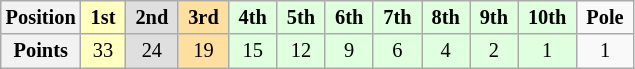<table class="wikitable" style="font-size:85%; text-align:center">
<tr>
<th>Position</th>
<td style="background:#FFFFBF;"> <strong>1st</strong> </td>
<td style="background:#DFDFDF;"> <strong>2nd</strong> </td>
<td style="background:#FFDF9F;"> <strong>3rd</strong> </td>
<td style="background:#DFFFDF;"> <strong>4th</strong> </td>
<td style="background:#DFFFDF;"> <strong>5th</strong> </td>
<td style="background:#DFFFDF;"> <strong>6th</strong> </td>
<td style="background:#DFFFDF;"> <strong>7th</strong> </td>
<td style="background:#DFFFDF;"> <strong>8th</strong> </td>
<td style="background:#DFFFDF;"> <strong>9th</strong> </td>
<td style="background:#DFFFDF;"> <strong>10th</strong> </td>
<td> <strong>Pole</strong> </td>
</tr>
<tr>
<th>Points</th>
<td style="background:#FFFFBF;">33</td>
<td style="background:#DFDFDF;">24</td>
<td style="background:#FFDF9F;">19</td>
<td style="background:#DFFFDF;">15</td>
<td style="background:#DFFFDF;">12</td>
<td style="background:#DFFFDF;">9</td>
<td style="background:#DFFFDF;">6</td>
<td style="background:#DFFFDF;">4</td>
<td style="background:#DFFFDF;">2</td>
<td style="background:#DFFFDF;">1</td>
<td>1</td>
</tr>
</table>
